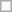<table class=wikitable>
<tr>
<td> </td>
</tr>
</table>
